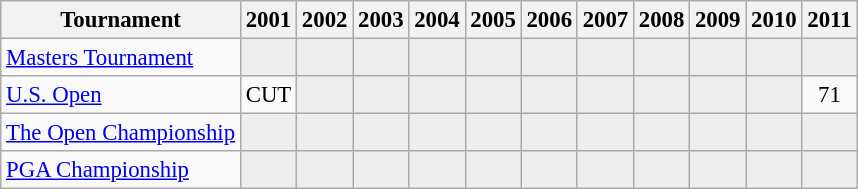<table class="wikitable" style="font-size:95%;text-align:center;">
<tr>
<th>Tournament</th>
<th>2001</th>
<th>2002</th>
<th>2003</th>
<th>2004</th>
<th>2005</th>
<th>2006</th>
<th>2007</th>
<th>2008</th>
<th>2009</th>
<th>2010</th>
<th>2011</th>
</tr>
<tr>
<td align=left><a href='#'>Masters Tournament</a></td>
<td style="background:#eeeeee;"></td>
<td style="background:#eeeeee;"></td>
<td style="background:#eeeeee;"></td>
<td style="background:#eeeeee;"></td>
<td style="background:#eeeeee;"></td>
<td style="background:#eeeeee;"></td>
<td style="background:#eeeeee;"></td>
<td style="background:#eeeeee;"></td>
<td style="background:#eeeeee;"></td>
<td style="background:#eeeeee;"></td>
<td style="background:#eeeeee;"></td>
</tr>
<tr>
<td align=left><a href='#'>U.S. Open</a></td>
<td>CUT</td>
<td style="background:#eeeeee;"></td>
<td style="background:#eeeeee;"></td>
<td style="background:#eeeeee;"></td>
<td style="background:#eeeeee;"></td>
<td style="background:#eeeeee;"></td>
<td style="background:#eeeeee;"></td>
<td style="background:#eeeeee;"></td>
<td style="background:#eeeeee;"></td>
<td style="background:#eeeeee;"></td>
<td>71</td>
</tr>
<tr>
<td align=left><a href='#'>The Open Championship</a></td>
<td style="background:#eeeeee;"></td>
<td style="background:#eeeeee;"></td>
<td style="background:#eeeeee;"></td>
<td style="background:#eeeeee;"></td>
<td style="background:#eeeeee;"></td>
<td style="background:#eeeeee;"></td>
<td style="background:#eeeeee;"></td>
<td style="background:#eeeeee;"></td>
<td style="background:#eeeeee;"></td>
<td style="background:#eeeeee;"></td>
<td style="background:#eeeeee;"></td>
</tr>
<tr>
<td align=left><a href='#'>PGA Championship</a></td>
<td style="background:#eeeeee;"></td>
<td style="background:#eeeeee;"></td>
<td style="background:#eeeeee;"></td>
<td style="background:#eeeeee;"></td>
<td style="background:#eeeeee;"></td>
<td style="background:#eeeeee;"></td>
<td style="background:#eeeeee;"></td>
<td style="background:#eeeeee;"></td>
<td style="background:#eeeeee;"></td>
<td style="background:#eeeeee;"></td>
<td style="background:#eeeeee;"></td>
</tr>
</table>
